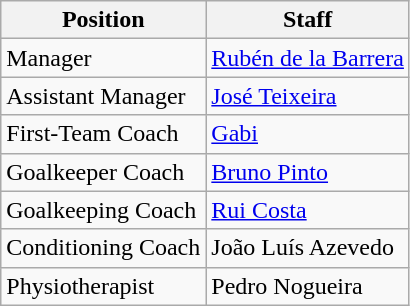<table class="wikitable">
<tr>
<th>Position</th>
<th>Staff</th>
</tr>
<tr>
<td>Manager</td>
<td> <a href='#'>Rubén de la Barrera</a></td>
</tr>
<tr>
<td>Assistant Manager</td>
<td> <a href='#'>José Teixeira</a></td>
</tr>
<tr>
<td>First-Team Coach</td>
<td> <a href='#'>Gabi</a></td>
</tr>
<tr>
<td>Goalkeeper Coach</td>
<td> <a href='#'>Bruno Pinto</a></td>
</tr>
<tr>
<td>Goalkeeping Coach</td>
<td> <a href='#'>Rui Costa</a></td>
</tr>
<tr>
<td>Conditioning Coach</td>
<td> João Luís Azevedo</td>
</tr>
<tr>
<td>Physiotherapist</td>
<td> Pedro Nogueira</td>
</tr>
</table>
